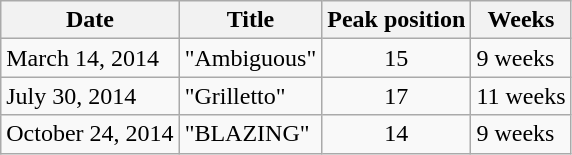<table class="wikitable">
<tr>
<th>Date</th>
<th>Title</th>
<th>Peak position</th>
<th>Weeks</th>
</tr>
<tr>
<td>March 14, 2014</td>
<td>"Ambiguous"</td>
<td style="text-align:center;">15</td>
<td>9 weeks</td>
</tr>
<tr>
<td>July 30, 2014</td>
<td>"Grilletto"</td>
<td style="text-align:center;">17</td>
<td>11 weeks</td>
</tr>
<tr>
<td>October 24, 2014</td>
<td>"BLAZING"</td>
<td style="text-align:center;">14</td>
<td>9 weeks</td>
</tr>
</table>
